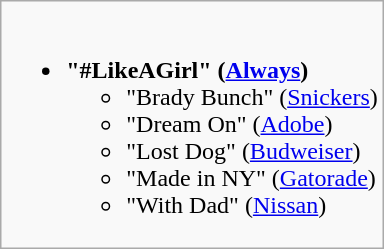<table class="wikitable">
<tr>
<td style="vertical-align:top;"><br><ul><li><strong>"#LikeAGirl" (<a href='#'>Always</a>)</strong><ul><li>"Brady Bunch" (<a href='#'>Snickers</a>)</li><li>"Dream On" (<a href='#'>Adobe</a>)</li><li>"Lost Dog" (<a href='#'>Budweiser</a>)</li><li>"Made in NY" (<a href='#'>Gatorade</a>)</li><li>"With Dad" (<a href='#'>Nissan</a>)</li></ul></li></ul></td>
</tr>
</table>
